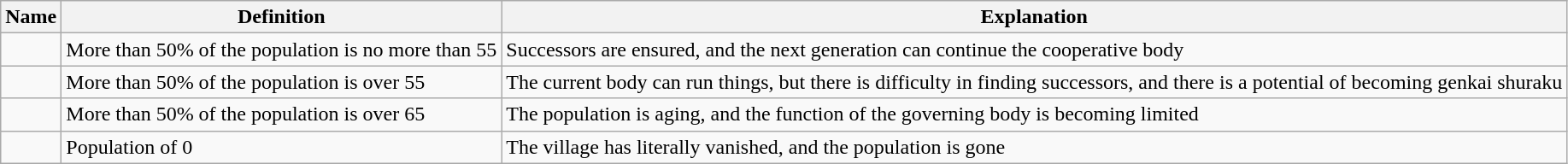<table class="wikitable">
<tr>
<th>Name</th>
<th>Definition</th>
<th>Explanation</th>
</tr>
<tr>
<td></td>
<td>More than 50% of the population is no more than 55</td>
<td>Successors are ensured, and the next generation can continue the cooperative body</td>
</tr>
<tr>
<td></td>
<td>More than 50% of the population is over 55</td>
<td>The current body can run things, but there is difficulty in finding successors, and there is a potential of becoming genkai shuraku</td>
</tr>
<tr>
<td></td>
<td>More than 50% of the population is over 65</td>
<td>The population is aging, and the function of the governing body is becoming limited</td>
</tr>
<tr>
<td></td>
<td>Population of 0</td>
<td>The village has literally vanished, and the population is gone</td>
</tr>
</table>
